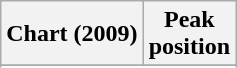<table class="wikitable sortable plainrowheaders">
<tr>
<th align="center">Chart (2009)</th>
<th align="center">Peak<br>position</th>
</tr>
<tr>
</tr>
<tr>
</tr>
<tr>
</tr>
<tr>
</tr>
</table>
